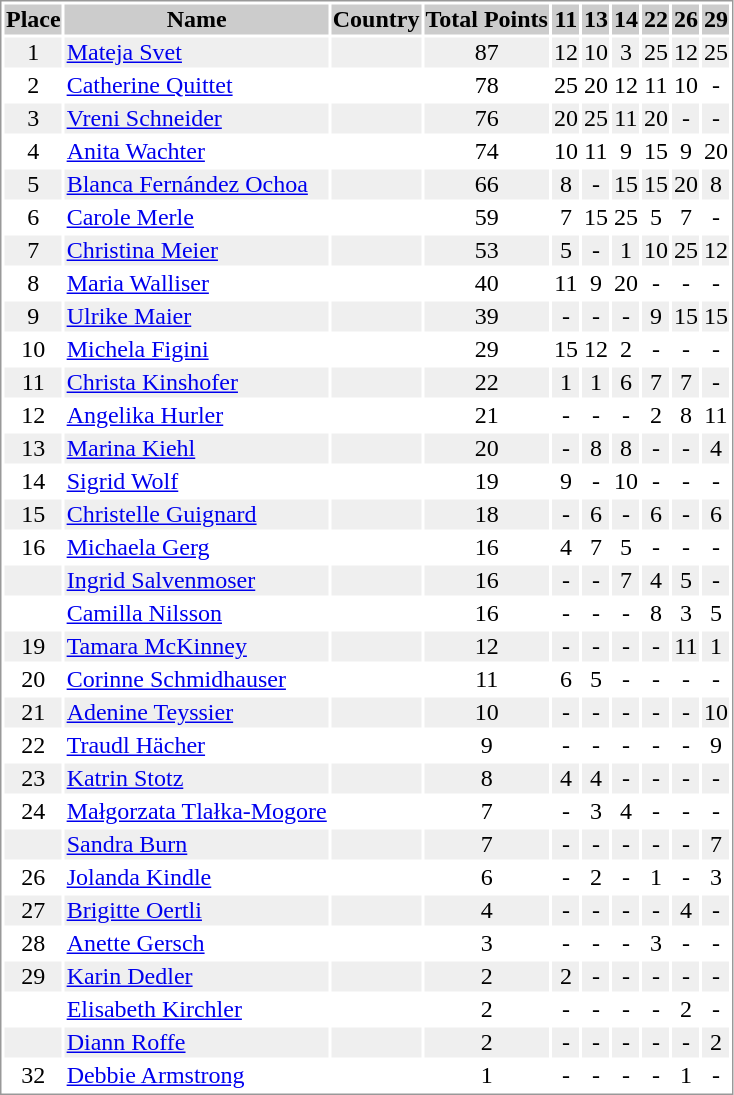<table border="0" style="border: 1px solid #999; background-color:#FFFFFF; text-align:center">
<tr align="center" bgcolor="#CCCCCC">
<th>Place</th>
<th>Name</th>
<th>Country</th>
<th>Total Points</th>
<th>11</th>
<th>13</th>
<th>14</th>
<th>22</th>
<th>26</th>
<th>29</th>
</tr>
<tr bgcolor="#EFEFEF">
<td>1</td>
<td align="left"><a href='#'>Mateja Svet</a></td>
<td align="left"></td>
<td>87</td>
<td>12</td>
<td>10</td>
<td>3</td>
<td>25</td>
<td>12</td>
<td>25</td>
</tr>
<tr>
<td>2</td>
<td align="left"><a href='#'>Catherine Quittet</a></td>
<td align="left"></td>
<td>78</td>
<td>25</td>
<td>20</td>
<td>12</td>
<td>11</td>
<td>10</td>
<td>-</td>
</tr>
<tr bgcolor="#EFEFEF">
<td>3</td>
<td align="left"><a href='#'>Vreni Schneider</a></td>
<td align="left"></td>
<td>76</td>
<td>20</td>
<td>25</td>
<td>11</td>
<td>20</td>
<td>-</td>
<td>-</td>
</tr>
<tr>
<td>4</td>
<td align="left"><a href='#'>Anita Wachter</a></td>
<td align="left"></td>
<td>74</td>
<td>10</td>
<td>11</td>
<td>9</td>
<td>15</td>
<td>9</td>
<td>20</td>
</tr>
<tr bgcolor="#EFEFEF">
<td>5</td>
<td align="left"><a href='#'>Blanca Fernández Ochoa</a></td>
<td align="left"></td>
<td>66</td>
<td>8</td>
<td>-</td>
<td>15</td>
<td>15</td>
<td>20</td>
<td>8</td>
</tr>
<tr>
<td>6</td>
<td align="left"><a href='#'>Carole Merle</a></td>
<td align="left"></td>
<td>59</td>
<td>7</td>
<td>15</td>
<td>25</td>
<td>5</td>
<td>7</td>
<td>-</td>
</tr>
<tr bgcolor="#EFEFEF">
<td>7</td>
<td align="left"><a href='#'>Christina Meier</a></td>
<td align="left"></td>
<td>53</td>
<td>5</td>
<td>-</td>
<td>1</td>
<td>10</td>
<td>25</td>
<td>12</td>
</tr>
<tr>
<td>8</td>
<td align="left"><a href='#'>Maria Walliser</a></td>
<td align="left"></td>
<td>40</td>
<td>11</td>
<td>9</td>
<td>20</td>
<td>-</td>
<td>-</td>
<td>-</td>
</tr>
<tr bgcolor="#EFEFEF">
<td>9</td>
<td align="left"><a href='#'>Ulrike Maier</a></td>
<td align="left"></td>
<td>39</td>
<td>-</td>
<td>-</td>
<td>-</td>
<td>9</td>
<td>15</td>
<td>15</td>
</tr>
<tr>
<td>10</td>
<td align="left"><a href='#'>Michela Figini</a></td>
<td align="left"></td>
<td>29</td>
<td>15</td>
<td>12</td>
<td>2</td>
<td>-</td>
<td>-</td>
<td>-</td>
</tr>
<tr bgcolor="#EFEFEF">
<td>11</td>
<td align="left"><a href='#'>Christa Kinshofer</a></td>
<td align="left"></td>
<td>22</td>
<td>1</td>
<td>1</td>
<td>6</td>
<td>7</td>
<td>7</td>
<td>-</td>
</tr>
<tr>
<td>12</td>
<td align="left"><a href='#'>Angelika Hurler</a></td>
<td align="left"></td>
<td>21</td>
<td>-</td>
<td>-</td>
<td>-</td>
<td>2</td>
<td>8</td>
<td>11</td>
</tr>
<tr bgcolor="#EFEFEF">
<td>13</td>
<td align="left"><a href='#'>Marina Kiehl</a></td>
<td align="left"></td>
<td>20</td>
<td>-</td>
<td>8</td>
<td>8</td>
<td>-</td>
<td>-</td>
<td>4</td>
</tr>
<tr>
<td>14</td>
<td align="left"><a href='#'>Sigrid Wolf</a></td>
<td align="left"></td>
<td>19</td>
<td>9</td>
<td>-</td>
<td>10</td>
<td>-</td>
<td>-</td>
<td>-</td>
</tr>
<tr bgcolor="#EFEFEF">
<td>15</td>
<td align="left"><a href='#'>Christelle Guignard</a></td>
<td align="left"></td>
<td>18</td>
<td>-</td>
<td>6</td>
<td>-</td>
<td>6</td>
<td>-</td>
<td>6</td>
</tr>
<tr>
<td>16</td>
<td align="left"><a href='#'>Michaela Gerg</a></td>
<td align="left"></td>
<td>16</td>
<td>4</td>
<td>7</td>
<td>5</td>
<td>-</td>
<td>-</td>
<td>-</td>
</tr>
<tr bgcolor="#EFEFEF">
<td></td>
<td align="left"><a href='#'>Ingrid Salvenmoser</a></td>
<td align="left"></td>
<td>16</td>
<td>-</td>
<td>-</td>
<td>7</td>
<td>4</td>
<td>5</td>
<td>-</td>
</tr>
<tr>
<td></td>
<td align="left"><a href='#'>Camilla Nilsson</a></td>
<td align="left"></td>
<td>16</td>
<td>-</td>
<td>-</td>
<td>-</td>
<td>8</td>
<td>3</td>
<td>5</td>
</tr>
<tr bgcolor="#EFEFEF">
<td>19</td>
<td align="left"><a href='#'>Tamara McKinney</a></td>
<td align="left"></td>
<td>12</td>
<td>-</td>
<td>-</td>
<td>-</td>
<td>-</td>
<td>11</td>
<td>1</td>
</tr>
<tr>
<td>20</td>
<td align="left"><a href='#'>Corinne Schmidhauser</a></td>
<td align="left"></td>
<td>11</td>
<td>6</td>
<td>5</td>
<td>-</td>
<td>-</td>
<td>-</td>
<td>-</td>
</tr>
<tr bgcolor="#EFEFEF">
<td>21</td>
<td align="left"><a href='#'>Adenine Teyssier</a></td>
<td align="left"></td>
<td>10</td>
<td>-</td>
<td>-</td>
<td>-</td>
<td>-</td>
<td>-</td>
<td>10</td>
</tr>
<tr>
<td>22</td>
<td align="left"><a href='#'>Traudl Hächer</a></td>
<td align="left"></td>
<td>9</td>
<td>-</td>
<td>-</td>
<td>-</td>
<td>-</td>
<td>-</td>
<td>9</td>
</tr>
<tr bgcolor="#EFEFEF">
<td>23</td>
<td align="left"><a href='#'>Katrin Stotz</a></td>
<td align="left"></td>
<td>8</td>
<td>4</td>
<td>4</td>
<td>-</td>
<td>-</td>
<td>-</td>
<td>-</td>
</tr>
<tr>
<td>24</td>
<td align="left"><a href='#'>Małgorzata Tlałka-Mogore</a></td>
<td align="left"></td>
<td>7</td>
<td>-</td>
<td>3</td>
<td>4</td>
<td>-</td>
<td>-</td>
<td>-</td>
</tr>
<tr bgcolor="#EFEFEF">
<td></td>
<td align="left"><a href='#'>Sandra Burn</a></td>
<td align="left"></td>
<td>7</td>
<td>-</td>
<td>-</td>
<td>-</td>
<td>-</td>
<td>-</td>
<td>7</td>
</tr>
<tr>
<td>26</td>
<td align="left"><a href='#'>Jolanda Kindle</a></td>
<td align="left"></td>
<td>6</td>
<td>-</td>
<td>2</td>
<td>-</td>
<td>1</td>
<td>-</td>
<td>3</td>
</tr>
<tr bgcolor="#EFEFEF">
<td>27</td>
<td align="left"><a href='#'>Brigitte Oertli</a></td>
<td align="left"></td>
<td>4</td>
<td>-</td>
<td>-</td>
<td>-</td>
<td>-</td>
<td>4</td>
<td>-</td>
</tr>
<tr>
<td>28</td>
<td align="left"><a href='#'>Anette Gersch</a></td>
<td align="left"></td>
<td>3</td>
<td>-</td>
<td>-</td>
<td>-</td>
<td>3</td>
<td>-</td>
<td>-</td>
</tr>
<tr bgcolor="#EFEFEF">
<td>29</td>
<td align="left"><a href='#'>Karin Dedler</a></td>
<td align="left"></td>
<td>2</td>
<td>2</td>
<td>-</td>
<td>-</td>
<td>-</td>
<td>-</td>
<td>-</td>
</tr>
<tr>
<td></td>
<td align="left"><a href='#'>Elisabeth Kirchler</a></td>
<td align="left"></td>
<td>2</td>
<td>-</td>
<td>-</td>
<td>-</td>
<td>-</td>
<td>2</td>
<td>-</td>
</tr>
<tr bgcolor="#EFEFEF">
<td></td>
<td align="left"><a href='#'>Diann Roffe</a></td>
<td align="left"></td>
<td>2</td>
<td>-</td>
<td>-</td>
<td>-</td>
<td>-</td>
<td>-</td>
<td>2</td>
</tr>
<tr>
<td>32</td>
<td align="left"><a href='#'>Debbie Armstrong</a></td>
<td align="left"></td>
<td>1</td>
<td>-</td>
<td>-</td>
<td>-</td>
<td>-</td>
<td>1</td>
<td>-</td>
</tr>
</table>
